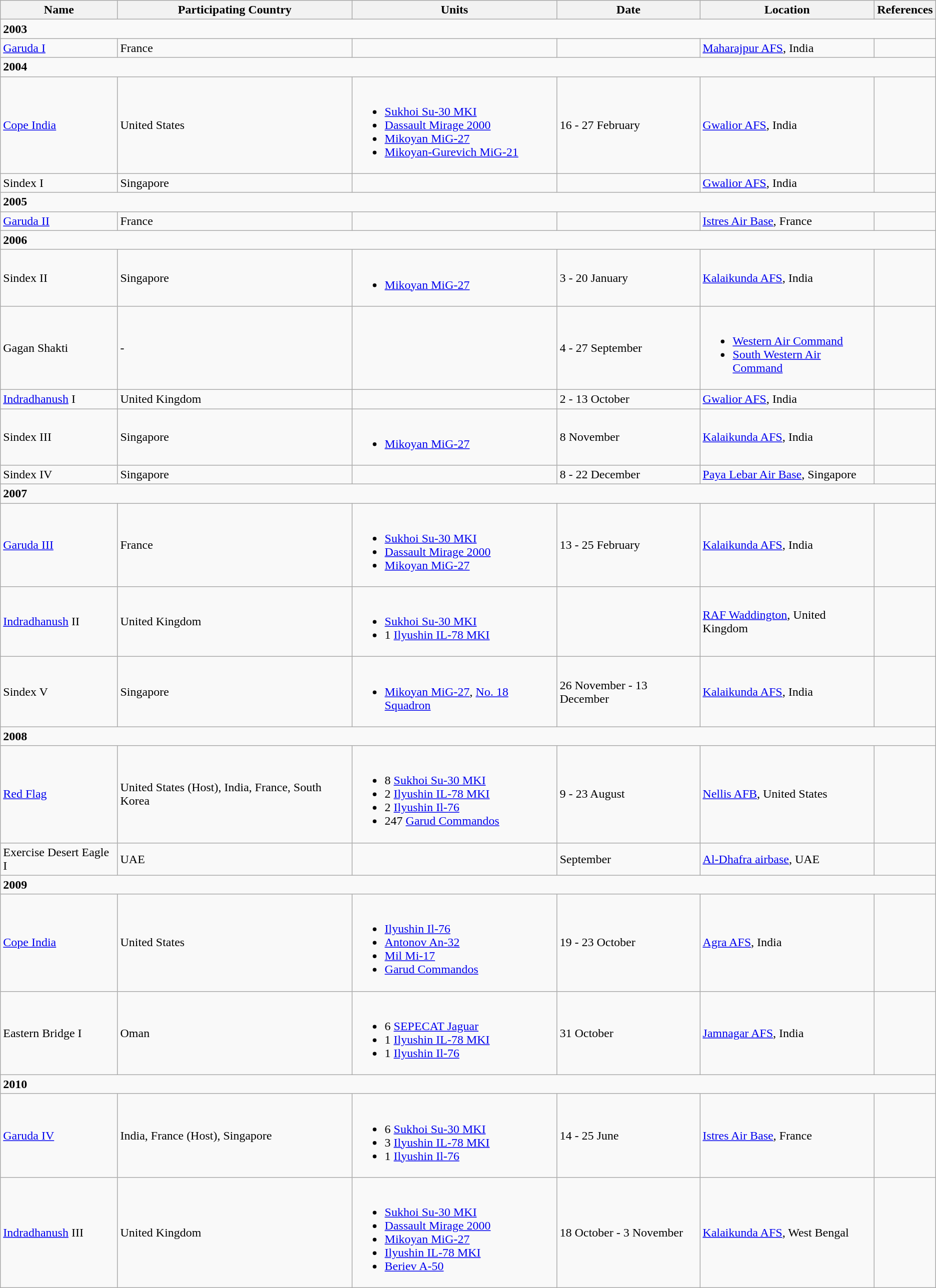<table class="wikitable">
<tr>
<th>Name</th>
<th>Participating Country</th>
<th>Units</th>
<th>Date</th>
<th>Location</th>
<th>References</th>
</tr>
<tr>
<td colspan="6"><strong>2003</strong></td>
</tr>
<tr>
<td><a href='#'>Garuda I</a></td>
<td>France</td>
<td></td>
<td></td>
<td><a href='#'>Maharajpur AFS</a>, India</td>
<td></td>
</tr>
<tr>
<td colspan="6"><strong>2004</strong></td>
</tr>
<tr>
<td><a href='#'>Cope India</a></td>
<td>United States</td>
<td><br><ul><li><a href='#'>Sukhoi Su-30 MKI</a></li><li><a href='#'>Dassault Mirage 2000</a></li><li><a href='#'>Mikoyan MiG-27</a></li><li><a href='#'>Mikoyan-Gurevich MiG-21</a></li></ul></td>
<td>16 - 27 February</td>
<td><a href='#'>Gwalior AFS</a>, India</td>
<td></td>
</tr>
<tr>
<td>Sindex I</td>
<td>Singapore</td>
<td></td>
<td></td>
<td><a href='#'>Gwalior AFS</a>, India</td>
<td></td>
</tr>
<tr>
<td colspan="6"><strong>2005</strong></td>
</tr>
<tr>
<td><a href='#'>Garuda II</a></td>
<td>France</td>
<td></td>
<td></td>
<td><a href='#'>Istres Air Base</a>, France</td>
<td></td>
</tr>
<tr>
<td colspan="6"><strong>2006</strong></td>
</tr>
<tr>
<td>Sindex II</td>
<td>Singapore</td>
<td><br><ul><li><a href='#'>Mikoyan MiG-27</a></li></ul></td>
<td>3 - 20 January</td>
<td><a href='#'>Kalaikunda AFS</a>, India</td>
<td></td>
</tr>
<tr>
<td>Gagan Shakti</td>
<td>-</td>
<td></td>
<td>4 - 27 September</td>
<td><br><ul><li><a href='#'>Western Air Command</a></li><li><a href='#'>South Western Air Command</a></li></ul></td>
<td></td>
</tr>
<tr>
<td><a href='#'>Indradhanush</a> I</td>
<td>United Kingdom</td>
<td></td>
<td>2 - 13 October</td>
<td><a href='#'>Gwalior AFS</a>, India</td>
<td></td>
</tr>
<tr>
<td>Sindex III</td>
<td>Singapore</td>
<td><br><ul><li><a href='#'>Mikoyan MiG-27</a></li></ul></td>
<td>8 November</td>
<td><a href='#'>Kalaikunda AFS</a>, India</td>
<td></td>
</tr>
<tr>
<td>Sindex IV</td>
<td>Singapore</td>
<td></td>
<td>8 - 22 December</td>
<td><a href='#'>Paya Lebar Air Base</a>, Singapore</td>
<td></td>
</tr>
<tr>
<td colspan="6"><strong>2007</strong></td>
</tr>
<tr>
<td><a href='#'>Garuda III</a></td>
<td>France</td>
<td><br><ul><li><a href='#'>Sukhoi Su-30 MKI</a></li><li><a href='#'>Dassault Mirage 2000</a></li><li><a href='#'>Mikoyan MiG-27</a></li></ul></td>
<td>13 - 25 February</td>
<td><a href='#'>Kalaikunda AFS</a>, India</td>
<td></td>
</tr>
<tr>
<td><a href='#'>Indradhanush</a> II</td>
<td>United Kingdom</td>
<td><br><ul><li><a href='#'>Sukhoi Su-30 MKI</a></li><li>1 <a href='#'>Ilyushin IL-78 MKI</a></li></ul></td>
<td></td>
<td><a href='#'>RAF Waddington</a>, United Kingdom</td>
<td></td>
</tr>
<tr>
<td>Sindex V</td>
<td>Singapore</td>
<td><br><ul><li><a href='#'>Mikoyan MiG-27</a>, <a href='#'>No. 18 Squadron</a></li></ul></td>
<td>26 November - 13 December</td>
<td><a href='#'>Kalaikunda AFS</a>, India</td>
<td></td>
</tr>
<tr>
<td colspan="6"><strong>2008</strong></td>
</tr>
<tr>
<td><a href='#'>Red Flag</a></td>
<td>United States (Host), India, France, South Korea</td>
<td><br><ul><li>8 <a href='#'>Sukhoi Su-30 MKI</a></li><li>2 <a href='#'>Ilyushin IL-78 MKI</a></li><li>2 <a href='#'>Ilyushin Il-76</a></li><li>247 <a href='#'>Garud Commandos</a></li></ul></td>
<td>9 - 23 August</td>
<td><a href='#'>Nellis AFB</a>, United States</td>
<td></td>
</tr>
<tr>
<td>Exercise Desert Eagle I</td>
<td>UAE</td>
<td></td>
<td>September</td>
<td><a href='#'>Al-Dhafra airbase</a>, UAE</td>
<td></td>
</tr>
<tr>
<td colspan="6"><strong>2009</strong></td>
</tr>
<tr>
<td><a href='#'>Cope India</a></td>
<td>United States</td>
<td><br><ul><li><a href='#'>Ilyushin Il-76</a></li><li><a href='#'>Antonov An-32</a></li><li><a href='#'>Mil Mi-17</a></li><li><a href='#'>Garud Commandos</a></li></ul></td>
<td>19 - 23 October</td>
<td><a href='#'>Agra AFS</a>, India</td>
<td></td>
</tr>
<tr>
<td>Eastern Bridge I</td>
<td>Oman</td>
<td><br><ul><li>6 <a href='#'>SEPECAT Jaguar</a></li><li>1 <a href='#'>Ilyushin IL-78 MKI</a></li><li>1 <a href='#'>Ilyushin Il-76</a></li></ul></td>
<td>31 October</td>
<td><a href='#'>Jamnagar AFS</a>, India</td>
<td></td>
</tr>
<tr>
<td colspan="6"><strong>2010</strong></td>
</tr>
<tr>
<td><a href='#'>Garuda IV</a></td>
<td>India, France (Host), Singapore</td>
<td><br><ul><li>6 <a href='#'>Sukhoi Su-30 MKI</a></li><li>3 <a href='#'>Ilyushin IL-78 MKI</a></li><li>1 <a href='#'>Ilyushin Il-76</a></li></ul></td>
<td>14 - 25 June</td>
<td><a href='#'>Istres Air Base</a>, France</td>
<td></td>
</tr>
<tr>
<td><a href='#'>Indradhanush</a> III</td>
<td>United Kingdom</td>
<td><br><ul><li><a href='#'>Sukhoi Su-30 MKI</a></li><li><a href='#'>Dassault Mirage 2000</a></li><li><a href='#'>Mikoyan MiG-27</a></li><li><a href='#'>Ilyushin IL-78 MKI</a></li><li><a href='#'>Beriev A-50</a></li></ul></td>
<td>18 October - 3 November</td>
<td><a href='#'>Kalaikunda AFS</a>, West Bengal</td>
<td></td>
</tr>
</table>
